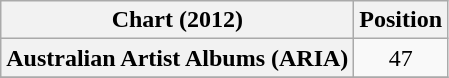<table class="wikitable plainrowheaders">
<tr>
<th scope="col">Chart (2012)</th>
<th scope="col">Position</th>
</tr>
<tr>
<th scope="row">Australian Artist Albums (ARIA)</th>
<td style="text-align:center;">47</td>
</tr>
<tr>
</tr>
</table>
